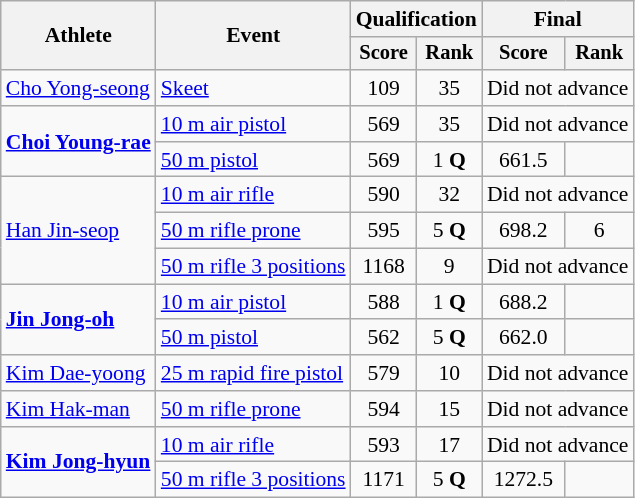<table class="wikitable" style="font-size:90%">
<tr>
<th rowspan=2>Athlete</th>
<th rowspan=2>Event</th>
<th colspan="2">Qualification</th>
<th colspan="2">Final</th>
</tr>
<tr style="font-size:95%">
<th>Score</th>
<th>Rank</th>
<th>Score</th>
<th>Rank</th>
</tr>
<tr align=center>
<td align=left><a href='#'>Cho Yong-seong</a></td>
<td align=left><a href='#'>Skeet</a></td>
<td>109</td>
<td>35</td>
<td colspan=2>Did not advance</td>
</tr>
<tr align=center>
<td align=left rowspan=2><strong><a href='#'>Choi Young-rae</a></strong></td>
<td align=left><a href='#'>10 m air pistol</a></td>
<td>569</td>
<td>35</td>
<td colspan=2>Did not advance</td>
</tr>
<tr align=center>
<td align=left><a href='#'>50 m pistol</a></td>
<td>569</td>
<td>1 <strong>Q</strong></td>
<td>661.5</td>
<td></td>
</tr>
<tr align=center>
<td align=left rowspan=3><a href='#'>Han Jin-seop</a></td>
<td align=left><a href='#'>10 m air rifle</a></td>
<td>590</td>
<td>32</td>
<td colspan=2>Did not advance</td>
</tr>
<tr align=center>
<td align=left><a href='#'>50 m rifle prone</a></td>
<td>595</td>
<td>5 <strong>Q</strong></td>
<td>698.2</td>
<td>6</td>
</tr>
<tr align=center>
<td align=left><a href='#'>50 m rifle 3 positions</a></td>
<td>1168</td>
<td>9</td>
<td colspan=2>Did not advance</td>
</tr>
<tr align=center>
<td align=left rowspan=2><strong><a href='#'>Jin Jong-oh</a></strong></td>
<td align=left><a href='#'>10 m air pistol</a></td>
<td>588</td>
<td>1 <strong>Q</strong></td>
<td>688.2</td>
<td></td>
</tr>
<tr align=center>
<td align=left><a href='#'>50 m pistol</a></td>
<td>562</td>
<td>5 <strong>Q</strong></td>
<td>662.0</td>
<td></td>
</tr>
<tr align=center>
<td align=left><a href='#'>Kim Dae-yoong</a></td>
<td align=left><a href='#'>25 m rapid fire pistol</a></td>
<td>579</td>
<td>10</td>
<td colspan=2>Did not advance</td>
</tr>
<tr align=center>
<td align=left><a href='#'>Kim Hak-man</a></td>
<td align=left><a href='#'>50 m rifle prone</a></td>
<td>594</td>
<td>15</td>
<td colspan=2>Did not advance</td>
</tr>
<tr align=center>
<td align=left rowspan=2><strong><a href='#'>Kim Jong-hyun</a></strong></td>
<td align=left><a href='#'>10 m air rifle</a></td>
<td>593</td>
<td>17</td>
<td colspan=2>Did not advance</td>
</tr>
<tr align=center>
<td align=left><a href='#'>50 m rifle 3 positions</a></td>
<td>1171</td>
<td>5 <strong>Q</strong></td>
<td>1272.5</td>
<td></td>
</tr>
</table>
